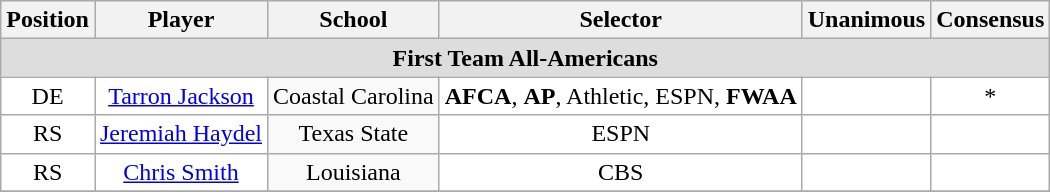<table class="wikitable" border="0">
<tr>
<th>Position</th>
<th>Player</th>
<th>School</th>
<th>Selector</th>
<th>Unanimous</th>
<th>Consensus</th>
</tr>
<tr>
<td colspan="6" style="text-align:center; background:#ddd;"><strong>First Team All-Americans</strong></td>
</tr>
<tr style="text-align:center;">
<td style="background:white">DE</td>
<td style="background:white"><a href='#'>Tarron Jackson</a></td>
<td style=>Coastal Carolina</td>
<td style="background:white"><strong>AFCA</strong>, <strong>AP</strong>, Athletic, ESPN, <strong>FWAA</strong></td>
<td style="background:white"></td>
<td style="background:white">*</td>
</tr>
<tr style="text-align:center;">
<td style="background:white">RS</td>
<td style="background:white"><a href='#'>Jeremiah Haydel</a></td>
<td style=>Texas State</td>
<td style="background:white">ESPN</td>
<td style="background:white"></td>
<td style="background:white"></td>
</tr>
<tr style="text-align:center;">
<td style="background:white">RS</td>
<td style="background:white"><a href='#'>Chris Smith</a></td>
<td style=>Louisiana</td>
<td style="background:white">CBS</td>
<td style="background:white"></td>
<td style="background:white"></td>
</tr>
<tr>
</tr>
</table>
